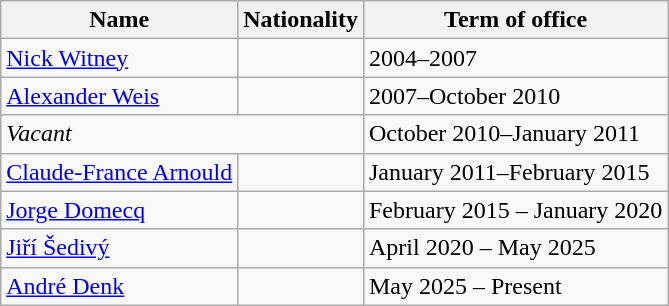<table class="wikitable">
<tr>
<th>Name</th>
<th>Nationality</th>
<th>Term of office</th>
</tr>
<tr>
<td><a href='#'>Nick Witney</a></td>
<td></td>
<td>2004–2007</td>
</tr>
<tr>
<td><a href='#'>Alexander Weis</a></td>
<td></td>
<td>2007–October 2010</td>
</tr>
<tr>
<td colspan="2"><em>Vacant</em></td>
<td>October 2010–January 2011</td>
</tr>
<tr>
<td><a href='#'>Claude-France Arnould</a></td>
<td></td>
<td>January 2011–February 2015</td>
</tr>
<tr>
<td><a href='#'>Jorge Domecq</a></td>
<td></td>
<td>February 2015 – January 2020</td>
</tr>
<tr>
<td><a href='#'>Jiří Šedivý</a></td>
<td></td>
<td>April 2020 – May 2025</td>
</tr>
<tr>
<td><a href='#'>André Denk</a></td>
<td></td>
<td>May 2025 – Present</td>
</tr>
</table>
